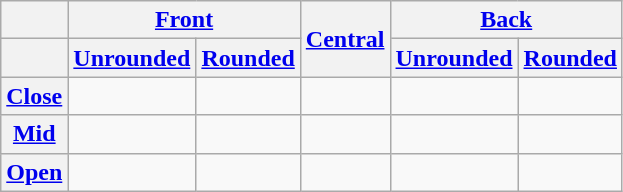<table class="wikitable">
<tr>
<th></th>
<th colspan=2><a href='#'>Front</a></th>
<th rowspan=2><a href='#'>Central</a></th>
<th colspan=2><a href='#'>Back</a></th>
</tr>
<tr>
<th></th>
<th><a href='#'>Unrounded</a></th>
<th><a href='#'>Rounded</a></th>
<th><a href='#'>Unrounded</a></th>
<th><a href='#'>Rounded</a></th>
</tr>
<tr>
<th align="left"><a href='#'>Close</a></th>
<td class="nounderlines" style="text-align:center">  </td>
<td class="nounderlines" style="text-align:center">  </td>
<td> </td>
<td> </td>
<td class="nounderlines" style="text-align:center">  </td>
</tr>
<tr>
<th align="left"><a href='#'>Mid</a></th>
<td class="nounderlines" style="text-align:center">  </td>
<td class="nounderlines" style="text-align:center">  </td>
<td class="nounderlines" style="text-align:center">  </td>
<td> </td>
<td class="nounderlines" style="text-align:center;">  </td>
</tr>
<tr>
<th align="left"><a href='#'>Open</a></th>
<td> </td>
<td> </td>
<td> </td>
<td class="nounderlines" style="text-align:center">  </td>
<td> </td>
</tr>
</table>
